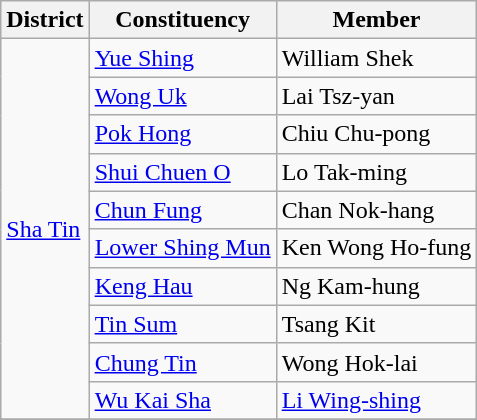<table class="wikitable" style="text-align:left;">
<tr>
<th>District</th>
<th>Constituency</th>
<th>Member</th>
</tr>
<tr>
<td rowspan=10><a href='#'>Sha Tin</a></td>
<td><a href='#'>Yue Shing</a></td>
<td>William Shek</td>
</tr>
<tr>
<td><a href='#'>Wong Uk</a></td>
<td>Lai Tsz-yan</td>
</tr>
<tr>
<td><a href='#'>Pok Hong</a></td>
<td>Chiu Chu-pong</td>
</tr>
<tr>
<td><a href='#'>Shui Chuen O</a></td>
<td>Lo Tak-ming</td>
</tr>
<tr>
<td><a href='#'>Chun Fung</a></td>
<td>Chan Nok-hang</td>
</tr>
<tr>
<td><a href='#'>Lower Shing Mun</a></td>
<td>Ken Wong Ho-fung</td>
</tr>
<tr>
<td><a href='#'>Keng Hau</a></td>
<td>Ng Kam-hung</td>
</tr>
<tr>
<td><a href='#'>Tin Sum</a></td>
<td>Tsang Kit</td>
</tr>
<tr>
<td><a href='#'>Chung Tin</a></td>
<td>Wong Hok-lai</td>
</tr>
<tr>
<td><a href='#'>Wu Kai Sha</a></td>
<td><a href='#'>Li Wing-shing</a></td>
</tr>
<tr>
</tr>
</table>
